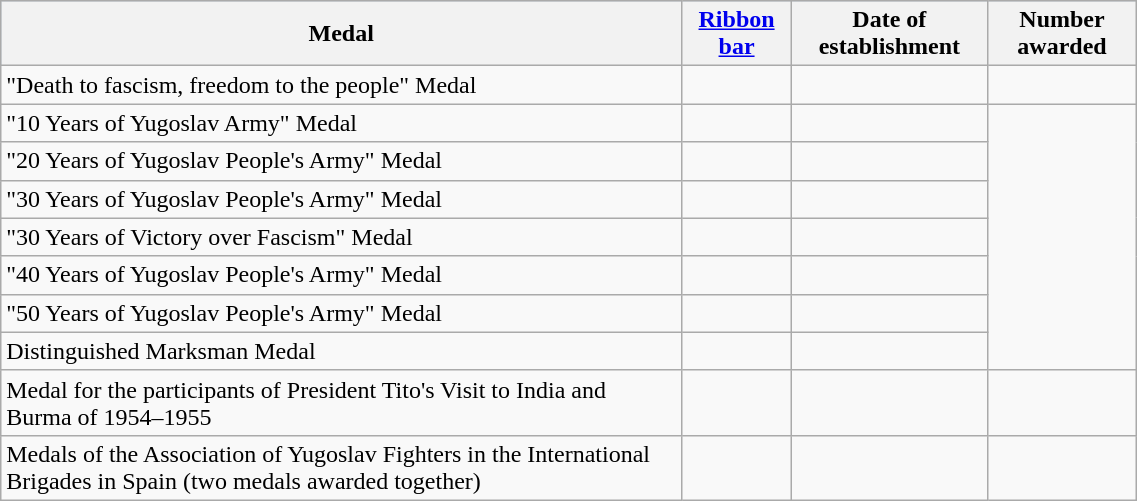<table class="wikitable" width="60%">
<tr align="center" bgcolor="lightsteelblue" width="100%">
<th>Medal</th>
<th><a href='#'>Ribbon bar</a></th>
<th>Date of establishment</th>
<th>Number awarded</th>
</tr>
<tr>
<td>"Death to fascism, freedom to the people" Medal</td>
<td></td>
<td></td>
<td></td>
</tr>
<tr>
<td>"10 Years of Yugoslav Army" Medal</td>
<td></td>
<td></td>
</tr>
<tr>
<td>"20 Years of Yugoslav People's Army" Medal</td>
<td></td>
<td></td>
</tr>
<tr>
<td>"30 Years of Yugoslav People's Army" Medal</td>
<td></td>
<td></td>
</tr>
<tr>
<td>"30 Years of Victory over Fascism" Medal</td>
<td></td>
<td></td>
</tr>
<tr>
<td>"40 Years of Yugoslav People's Army" Medal</td>
<td></td>
<td></td>
</tr>
<tr>
<td>"50 Years of Yugoslav People's Army" Medal</td>
<td></td>
<td></td>
</tr>
<tr>
<td>Distinguished Marksman Medal</td>
<td></td>
<td></td>
</tr>
<tr>
<td>Medal for the participants of President Tito's Visit to India and Burma of 1954–1955</td>
<td></td>
<td></td>
<td></td>
</tr>
<tr>
<td>Medals of the Association of Yugoslav Fighters in the International Brigades in Spain (two medals awarded together)</td>
<td></td>
<td></td>
<td></td>
</tr>
</table>
